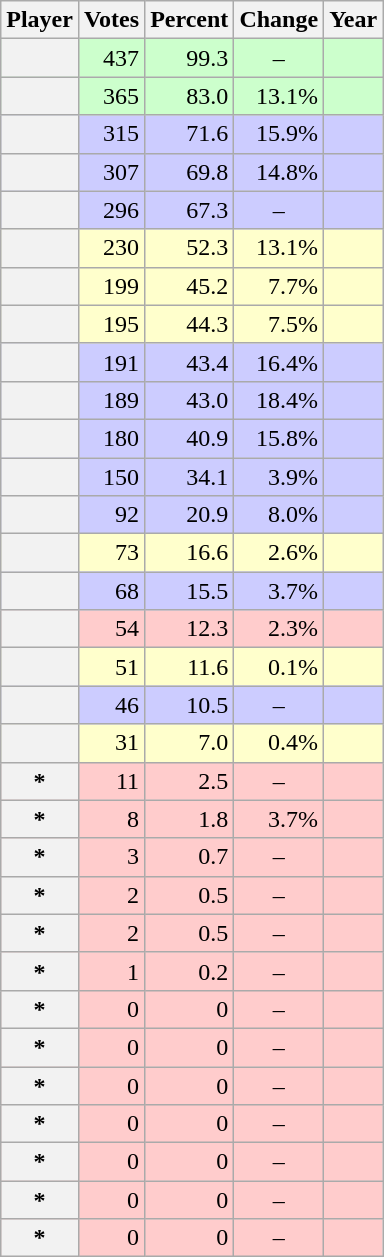<table class="wikitable sortable plainrowheaders">
<tr>
<th scope="col">Player</th>
<th scope="col">Votes</th>
<th scope="col">Percent</th>
<th scope="col">Change</th>
<th scope="col">Year</th>
</tr>
<tr bgcolor=ccffcc>
<th scope="row"><strong><em></em></strong></th>
<td align="right">437</td>
<td align="right">99.3</td>
<td align="center">–</td>
<td align="right"></td>
</tr>
<tr bgcolor=ccffcc>
<th scope="row"><strong><em></em></strong></th>
<td align="right">365</td>
<td align="right">83.0</td>
<td align="right">13.1%</td>
<td align="right"></td>
</tr>
<tr bgcolor=ccccff>
<th scope="row"><em></em></th>
<td align="right">315</td>
<td align="right">71.6</td>
<td align="right">15.9%</td>
<td align="right"></td>
</tr>
<tr bgcolor=ccccff>
<th scope="row"><em></em></th>
<td align="right">307</td>
<td align="right">69.8</td>
<td align="right">14.8%</td>
<td align="right"></td>
</tr>
<tr bgcolor=ccccff>
<th scope="row"><em></em></th>
<td align="right">296</td>
<td align="right">67.3</td>
<td align="center">–</td>
<td align="right"></td>
</tr>
<tr bgcolor=ffffcc>
<th scope="row"></th>
<td align="right">230</td>
<td align="right">52.3</td>
<td align="right">13.1%</td>
<td align="right"></td>
</tr>
<tr bgcolor=ffffcc>
<th scope="row"></th>
<td align="right">199</td>
<td align="right">45.2</td>
<td align="right">7.7%</td>
<td align="right"></td>
</tr>
<tr bgcolor=ffffcc>
<th scope="row"></th>
<td align="right">195</td>
<td align="right">44.3</td>
<td align="right">7.5%</td>
<td align="right"></td>
</tr>
<tr bgcolor=ccccff>
<th scope="row"><em></em></th>
<td align="right">191</td>
<td align="right">43.4</td>
<td align="right">16.4%</td>
<td align="right"></td>
</tr>
<tr bgcolor=ccccff>
<th scope="row"><em></em></th>
<td align="right">189</td>
<td align="right">43.0</td>
<td align="right">18.4%</td>
<td align="right"></td>
</tr>
<tr bgcolor=ccccff>
<th scope="row"><em></em></th>
<td align="right">180</td>
<td align="right">40.9</td>
<td align="right">15.8%</td>
<td align="right"></td>
</tr>
<tr bgcolor=ccccff>
<th scope="row"><em></em></th>
<td align="right">150</td>
<td align="right">34.1</td>
<td align="right">3.9%</td>
<td align="right"></td>
</tr>
<tr bgcolor=ccccff>
<th scope="row"><em></em></th>
<td align="right">92</td>
<td align="right">20.9</td>
<td align="right">8.0%</td>
<td align="right"></td>
</tr>
<tr bgcolor=ffffcc>
<th scope="row"></th>
<td align="right">73</td>
<td align="right">16.6</td>
<td align="right">2.6%</td>
<td align="right"></td>
</tr>
<tr bgcolor=ccccff>
<th scope="row"><em></em></th>
<td align="right">68</td>
<td align="right">15.5</td>
<td align="right">3.7%</td>
<td align="right"></td>
</tr>
<tr bgcolor=ffcccc>
<th scope="row"></th>
<td align="right">54</td>
<td align="right">12.3</td>
<td align="right">2.3%</td>
<td align="right"></td>
</tr>
<tr bgcolor=ffffcc>
<th scope="row"></th>
<td align="right">51</td>
<td align="right">11.6</td>
<td align="right">0.1%</td>
<td align="right"></td>
</tr>
<tr bgcolor=ccccff>
<th scope="row"><em></em></th>
<td align="right">46</td>
<td align="right">10.5</td>
<td align="center">–</td>
<td align="right"></td>
</tr>
<tr bgcolor=ffffcc>
<th scope="row"></th>
<td align="right">31</td>
<td align="right">7.0</td>
<td align="right">0.4%</td>
<td align="right"></td>
</tr>
<tr bgcolor=ffcccc>
<th scope="row">*</th>
<td align="right">11</td>
<td align="right">2.5</td>
<td align="center">–</td>
<td align="right"></td>
</tr>
<tr bgcolor=ffcccc>
<th scope="row">*</th>
<td align="right">8</td>
<td align="right">1.8</td>
<td align="right">3.7%</td>
<td align="right"></td>
</tr>
<tr bgcolor=ffcccc>
<th scope="row">*</th>
<td align="right">3</td>
<td align="right">0.7</td>
<td align="center">–</td>
<td align="right"></td>
</tr>
<tr bgcolor=ffcccc>
<th scope="row">*</th>
<td align="right">2</td>
<td align="right">0.5</td>
<td align="center">–</td>
<td align="right"></td>
</tr>
<tr bgcolor=ffcccc>
<th scope="row">*</th>
<td align="right">2</td>
<td align="right">0.5</td>
<td align="center">–</td>
<td align="right"></td>
</tr>
<tr bgcolor=ffcccc>
<th scope="row">*</th>
<td align="right">1</td>
<td align="right">0.2</td>
<td align="center">–</td>
<td align="right"></td>
</tr>
<tr bgcolor=ffcccc>
<th scope="row">*</th>
<td align="right">0</td>
<td align="right">0</td>
<td align="center">–</td>
<td align="right"></td>
</tr>
<tr bgcolor=ffcccc>
<th scope="row">*</th>
<td align="right">0</td>
<td align="right">0</td>
<td align="center">–</td>
<td align="right"></td>
</tr>
<tr bgcolor=ffcccc>
<th scope="row">*</th>
<td align="right">0</td>
<td align="right">0</td>
<td align="center">–</td>
<td align="right"></td>
</tr>
<tr bgcolor=ffcccc>
<th scope="row">*</th>
<td align="right">0</td>
<td align="right">0</td>
<td align="center">–</td>
<td align="right"></td>
</tr>
<tr bgcolor=ffcccc>
<th scope="row">*</th>
<td align="right">0</td>
<td align="right">0</td>
<td align="center">–</td>
<td align="right"></td>
</tr>
<tr bgcolor=ffcccc>
<th scope="row">*</th>
<td align="right">0</td>
<td align="right">0</td>
<td align="center">–</td>
<td align="right"></td>
</tr>
<tr bgcolor=ffcccc>
<th scope="row">*</th>
<td align="right">0</td>
<td align="right">0</td>
<td align="center">–</td>
<td align="right"></td>
</tr>
</table>
